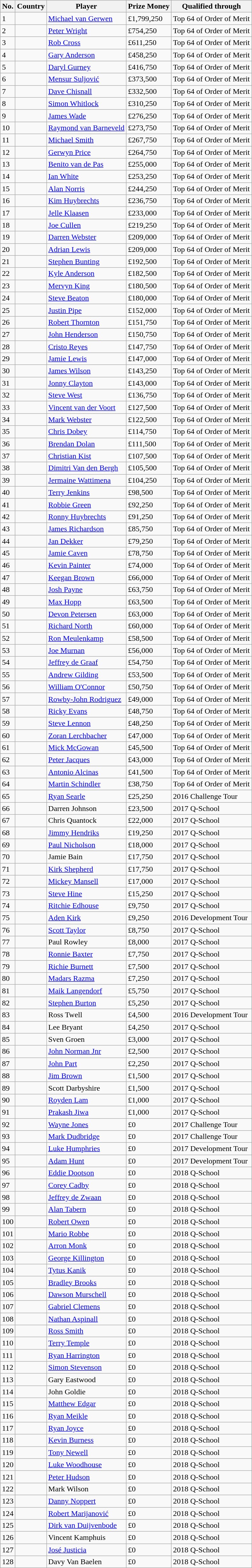<table class="wikitable sortable">
<tr>
<th>No.</th>
<th>Country</th>
<th>Player</th>
<th>Prize Money</th>
<th>Qualified through</th>
</tr>
<tr>
<td>1</td>
<td align=left></td>
<td><a href='#'>Michael van Gerwen</a></td>
<td>£1,799,250</td>
<td>Top 64 of Order of Merit</td>
</tr>
<tr>
<td>2</td>
<td></td>
<td><a href='#'>Peter Wright</a></td>
<td>£754,250</td>
<td>Top 64 of Order of Merit</td>
</tr>
<tr>
<td>3</td>
<td></td>
<td><a href='#'>Rob Cross</a></td>
<td>£611,250</td>
<td>Top 64 of Order of Merit</td>
</tr>
<tr>
<td>4</td>
<td></td>
<td><a href='#'>Gary Anderson</a></td>
<td>£458,250</td>
<td>Top 64 of Order of Merit</td>
</tr>
<tr>
<td>5</td>
<td></td>
<td><a href='#'>Daryl Gurney</a></td>
<td>£416,750</td>
<td>Top 64 of Order of Merit</td>
</tr>
<tr>
<td>6</td>
<td></td>
<td><a href='#'>Mensur Suljović</a></td>
<td>£373,500</td>
<td>Top 64 of Order of Merit</td>
</tr>
<tr>
<td>7</td>
<td></td>
<td><a href='#'>Dave Chisnall</a></td>
<td>£332,500</td>
<td>Top 64 of Order of Merit</td>
</tr>
<tr>
<td>8</td>
<td></td>
<td><a href='#'>Simon Whitlock</a></td>
<td>£310,250</td>
<td>Top 64 of Order of Merit</td>
</tr>
<tr>
<td>9</td>
<td></td>
<td><a href='#'>James Wade</a></td>
<td>£276,250</td>
<td>Top 64 of Order of Merit</td>
</tr>
<tr>
<td>10</td>
<td></td>
<td><a href='#'>Raymond van Barneveld</a></td>
<td>£273,750</td>
<td>Top 64 of Order of Merit</td>
</tr>
<tr>
<td>11</td>
<td></td>
<td><a href='#'>Michael Smith</a></td>
<td>£267,750</td>
<td>Top 64 of Order of Merit</td>
</tr>
<tr>
<td>12</td>
<td></td>
<td><a href='#'>Gerwyn Price</a></td>
<td>£264,750</td>
<td>Top 64 of Order of Merit</td>
</tr>
<tr>
<td>13</td>
<td></td>
<td><a href='#'>Benito van de Pas</a></td>
<td>£255,000</td>
<td>Top 64 of Order of Merit</td>
</tr>
<tr>
<td>14</td>
<td></td>
<td><a href='#'>Ian White</a></td>
<td>£253,250</td>
<td>Top 64 of Order of Merit</td>
</tr>
<tr>
<td>15</td>
<td></td>
<td><a href='#'>Alan Norris</a></td>
<td>£244,250</td>
<td>Top 64 of Order of Merit</td>
</tr>
<tr>
<td>16</td>
<td></td>
<td><a href='#'>Kim Huybrechts</a></td>
<td>£236,750</td>
<td>Top 64 of Order of Merit</td>
</tr>
<tr>
<td>17</td>
<td></td>
<td><a href='#'>Jelle Klaasen</a></td>
<td>£233,000</td>
<td>Top 64 of Order of Merit</td>
</tr>
<tr>
<td>18</td>
<td></td>
<td><a href='#'>Joe Cullen</a></td>
<td>£219,250</td>
<td>Top 64 of Order of Merit</td>
</tr>
<tr>
<td>19</td>
<td></td>
<td><a href='#'>Darren Webster</a></td>
<td>£209,000</td>
<td>Top 64 of Order of Merit</td>
</tr>
<tr>
<td>20</td>
<td></td>
<td><a href='#'>Adrian Lewis</a></td>
<td>£209,000</td>
<td>Top 64 of Order of Merit</td>
</tr>
<tr>
<td>21</td>
<td></td>
<td><a href='#'>Stephen Bunting</a></td>
<td>£192,500</td>
<td>Top 64 of Order of Merit</td>
</tr>
<tr>
<td>22</td>
<td></td>
<td><a href='#'>Kyle Anderson</a></td>
<td>£182,500</td>
<td>Top 64 of Order of Merit</td>
</tr>
<tr>
<td>23</td>
<td></td>
<td><a href='#'>Mervyn King</a></td>
<td>£180,500</td>
<td>Top 64 of Order of Merit</td>
</tr>
<tr>
<td>24</td>
<td></td>
<td><a href='#'>Steve Beaton</a></td>
<td>£180,000</td>
<td>Top 64 of Order of Merit</td>
</tr>
<tr>
<td>25</td>
<td></td>
<td><a href='#'>Justin Pipe</a></td>
<td>£152,000</td>
<td>Top 64 of Order of Merit</td>
</tr>
<tr>
<td>26</td>
<td></td>
<td><a href='#'>Robert Thornton</a></td>
<td>£151,750</td>
<td>Top 64 of Order of Merit</td>
</tr>
<tr>
<td>27</td>
<td></td>
<td><a href='#'>John Henderson</a></td>
<td>£150,750</td>
<td>Top 64 of Order of Merit</td>
</tr>
<tr>
<td>28</td>
<td></td>
<td><a href='#'>Cristo Reyes</a></td>
<td>£147,750</td>
<td>Top 64 of Order of Merit</td>
</tr>
<tr>
<td>29</td>
<td></td>
<td><a href='#'>Jamie Lewis</a></td>
<td>£147,000</td>
<td>Top 64 of Order of Merit</td>
</tr>
<tr>
<td>30</td>
<td></td>
<td><a href='#'>James Wilson</a></td>
<td>£143,250</td>
<td>Top 64 of Order of Merit</td>
</tr>
<tr>
<td>31</td>
<td></td>
<td><a href='#'>Jonny Clayton</a></td>
<td>£143,000</td>
<td>Top 64 of Order of Merit</td>
</tr>
<tr>
<td>32</td>
<td></td>
<td><a href='#'>Steve West</a></td>
<td>£136,750</td>
<td>Top 64 of Order of Merit</td>
</tr>
<tr>
<td>33</td>
<td></td>
<td><a href='#'>Vincent van der Voort</a></td>
<td>£127,500</td>
<td>Top 64 of Order of Merit</td>
</tr>
<tr>
<td>34</td>
<td></td>
<td><a href='#'>Mark Webster</a></td>
<td>£122,500</td>
<td>Top 64 of Order of Merit</td>
</tr>
<tr>
<td>35</td>
<td></td>
<td><a href='#'>Chris Dobey</a></td>
<td>£114,750</td>
<td>Top 64 of Order of Merit</td>
</tr>
<tr>
<td>36</td>
<td></td>
<td><a href='#'>Brendan Dolan</a></td>
<td>£111,500</td>
<td>Top 64 of Order of Merit</td>
</tr>
<tr>
<td>37</td>
<td></td>
<td><a href='#'>Christian Kist</a></td>
<td>£107,500</td>
<td>Top 64 of Order of Merit</td>
</tr>
<tr>
<td>38</td>
<td></td>
<td><a href='#'>Dimitri Van den Bergh</a></td>
<td>£105,500</td>
<td>Top 64 of Order of Merit</td>
</tr>
<tr>
<td>39</td>
<td></td>
<td><a href='#'>Jermaine Wattimena</a></td>
<td>£104,250</td>
<td>Top 64 of Order of Merit</td>
</tr>
<tr>
<td>40</td>
<td></td>
<td><a href='#'>Terry Jenkins</a></td>
<td>£98,500</td>
<td>Top 64 of Order of Merit</td>
</tr>
<tr>
<td>41</td>
<td></td>
<td><a href='#'>Robbie Green</a></td>
<td>£92,250</td>
<td>Top 64 of Order of Merit</td>
</tr>
<tr>
<td>42</td>
<td></td>
<td><a href='#'>Ronny Huybrechts</a></td>
<td>£91,250</td>
<td>Top 64 of Order of Merit</td>
</tr>
<tr>
<td>43</td>
<td></td>
<td><a href='#'>James Richardson</a></td>
<td>£85,750</td>
<td>Top 64 of Order of Merit</td>
</tr>
<tr>
<td>44</td>
<td></td>
<td><a href='#'>Jan Dekker</a></td>
<td>£79,250</td>
<td>Top 64 of Order of Merit</td>
</tr>
<tr>
<td>45</td>
<td></td>
<td><a href='#'>Jamie Caven</a></td>
<td>£78,750</td>
<td>Top 64 of Order of Merit</td>
</tr>
<tr>
<td>46</td>
<td></td>
<td><a href='#'>Kevin Painter</a></td>
<td>£74,000</td>
<td>Top 64 of Order of Merit</td>
</tr>
<tr>
<td>47</td>
<td></td>
<td><a href='#'>Keegan Brown</a></td>
<td>£66,000</td>
<td>Top 64 of Order of Merit</td>
</tr>
<tr>
<td>48</td>
<td></td>
<td><a href='#'>Josh Payne</a></td>
<td>£63,750</td>
<td>Top 64 of Order of Merit</td>
</tr>
<tr>
<td>49</td>
<td></td>
<td><a href='#'>Max Hopp</a></td>
<td>£63,500</td>
<td>Top 64 of Order of Merit</td>
</tr>
<tr>
<td>50</td>
<td></td>
<td><a href='#'>Devon Petersen</a></td>
<td>£63,000</td>
<td>Top 64 of Order of Merit</td>
</tr>
<tr>
<td>51</td>
<td></td>
<td><a href='#'>Richard North</a></td>
<td>£60,000</td>
<td>Top 64 of Order of Merit</td>
</tr>
<tr>
<td>52</td>
<td></td>
<td><a href='#'>Ron Meulenkamp</a></td>
<td>£58,500</td>
<td>Top 64 of Order of Merit</td>
</tr>
<tr>
<td>53</td>
<td></td>
<td><a href='#'>Joe Murnan</a></td>
<td>£56,000</td>
<td>Top 64 of Order of Merit</td>
</tr>
<tr>
<td>54</td>
<td></td>
<td><a href='#'>Jeffrey de Graaf</a></td>
<td>£54,750</td>
<td>Top 64 of Order of Merit</td>
</tr>
<tr>
<td>55</td>
<td></td>
<td><a href='#'>Andrew Gilding</a></td>
<td>£53,500</td>
<td>Top 64 of Order of Merit</td>
</tr>
<tr>
<td>56</td>
<td></td>
<td><a href='#'>William O'Connor</a></td>
<td>£50,750</td>
<td>Top 64 of Order of Merit</td>
</tr>
<tr>
<td>57</td>
<td></td>
<td><a href='#'>Rowby-John Rodriguez</a></td>
<td>£49,000</td>
<td>Top 64 of Order of Merit</td>
</tr>
<tr>
<td>58</td>
<td></td>
<td><a href='#'>Ricky Evans</a></td>
<td>£48,750</td>
<td>Top 64 of Order of Merit</td>
</tr>
<tr>
<td>59</td>
<td></td>
<td><a href='#'>Steve Lennon</a></td>
<td>£48,250</td>
<td>Top 64 of Order of Merit</td>
</tr>
<tr>
<td>60</td>
<td></td>
<td><a href='#'>Zoran Lerchbacher</a></td>
<td>£47,000</td>
<td>Top 64 of Order of Merit</td>
</tr>
<tr>
<td>61</td>
<td></td>
<td><a href='#'>Mick McGowan</a></td>
<td>£45,500</td>
<td>Top 64 of Order of Merit</td>
</tr>
<tr>
<td>62</td>
<td></td>
<td><a href='#'>Peter Jacques</a></td>
<td>£43,000</td>
<td>Top 64 of Order of Merit</td>
</tr>
<tr>
<td>63</td>
<td></td>
<td><a href='#'>Antonio Alcinas</a></td>
<td>£41,500</td>
<td>Top 64 of Order of Merit</td>
</tr>
<tr>
<td>64</td>
<td></td>
<td><a href='#'>Martin Schindler</a></td>
<td>£38,750</td>
<td>Top 64 of Order of Merit</td>
</tr>
<tr>
<td>65</td>
<td></td>
<td><a href='#'>Ryan Searle</a></td>
<td>£25,250</td>
<td>2016 Challenge Tour</td>
</tr>
<tr>
<td>66</td>
<td></td>
<td>Darren Johnson</td>
<td>£23,500</td>
<td>2017 Q-School</td>
</tr>
<tr>
<td>67</td>
<td></td>
<td>Chris Quantock</td>
<td>£22,000</td>
<td>2017 Q-School</td>
</tr>
<tr>
<td>68</td>
<td></td>
<td><a href='#'>Jimmy Hendriks</a></td>
<td>£19,250</td>
<td>2017 Q-School</td>
</tr>
<tr>
<td>69</td>
<td></td>
<td><a href='#'>Paul Nicholson</a></td>
<td>£18,000</td>
<td>2017 Q-School</td>
</tr>
<tr>
<td>70</td>
<td></td>
<td>Jamie Bain</td>
<td>£17,750</td>
<td>2017 Q-School</td>
</tr>
<tr>
<td>71</td>
<td></td>
<td><a href='#'>Kirk Shepherd</a></td>
<td>£17,750</td>
<td>2017 Q-School</td>
</tr>
<tr>
<td>72</td>
<td></td>
<td><a href='#'>Mickey Mansell</a></td>
<td>£17,000</td>
<td>2017 Q-School</td>
</tr>
<tr>
<td>73</td>
<td></td>
<td><a href='#'>Steve Hine</a></td>
<td>£15,250</td>
<td>2017 Q-School</td>
</tr>
<tr>
<td>74</td>
<td></td>
<td><a href='#'>Ritchie Edhouse</a></td>
<td>£9,750</td>
<td>2017 Q-School</td>
</tr>
<tr>
<td>75</td>
<td></td>
<td><a href='#'>Aden Kirk</a></td>
<td>£9,250</td>
<td>2016 Development Tour</td>
</tr>
<tr>
<td>76</td>
<td></td>
<td><a href='#'>Scott Taylor</a></td>
<td>£8,750</td>
<td>2017 Q-School</td>
</tr>
<tr>
<td>77</td>
<td></td>
<td>Paul Rowley</td>
<td>£8,000</td>
<td>2017 Q-School</td>
</tr>
<tr>
<td>78</td>
<td></td>
<td><a href='#'>Ronnie Baxter</a></td>
<td>£7,750</td>
<td>2017 Q-School</td>
</tr>
<tr>
<td>79</td>
<td></td>
<td><a href='#'>Richie Burnett</a></td>
<td>£7,500</td>
<td>2017 Q-School</td>
</tr>
<tr>
<td>80</td>
<td></td>
<td><a href='#'>Madars Razma</a></td>
<td>£7,250</td>
<td>2017 Q-School</td>
</tr>
<tr>
<td>81</td>
<td></td>
<td><a href='#'>Maik Langendorf</a></td>
<td>£5,750</td>
<td>2017 Q-School</td>
</tr>
<tr>
<td>82</td>
<td></td>
<td><a href='#'>Stephen Burton</a></td>
<td>£5,250</td>
<td>2017 Q-School</td>
</tr>
<tr>
<td>83</td>
<td></td>
<td>Ross Twell</td>
<td>£4,500</td>
<td>2016 Development Tour</td>
</tr>
<tr>
<td>84</td>
<td></td>
<td>Lee Bryant</td>
<td>£4,250</td>
<td>2017 Q-School</td>
</tr>
<tr>
<td>85</td>
<td></td>
<td>Sven Groen</td>
<td>£3,000</td>
<td>2017 Q-School</td>
</tr>
<tr>
<td>86</td>
<td></td>
<td><a href='#'>John Norman Jnr</a></td>
<td>£2,500</td>
<td>2017 Q-School</td>
</tr>
<tr>
<td>87</td>
<td></td>
<td><a href='#'>John Part</a></td>
<td>£2,250</td>
<td>2017 Q-School</td>
</tr>
<tr>
<td>88</td>
<td></td>
<td><a href='#'>Jim Brown</a></td>
<td>£1,500</td>
<td>2017 Q-School</td>
</tr>
<tr>
<td>89</td>
<td></td>
<td>Scott Darbyshire</td>
<td>£1,500</td>
<td>2017 Q-School</td>
</tr>
<tr>
<td>90</td>
<td></td>
<td><a href='#'>Royden Lam</a></td>
<td>£1,000</td>
<td>2017 Q-School</td>
</tr>
<tr>
<td>91</td>
<td></td>
<td><a href='#'>Prakash Jiwa</a></td>
<td>£1,000</td>
<td>2017 Q-School</td>
</tr>
<tr>
<td>92</td>
<td></td>
<td><a href='#'>Wayne Jones</a></td>
<td>£0</td>
<td>2017 Challenge Tour</td>
</tr>
<tr>
<td>93</td>
<td></td>
<td><a href='#'>Mark Dudbridge</a></td>
<td>£0</td>
<td>2017 Challenge Tour</td>
</tr>
<tr>
<td>94</td>
<td></td>
<td><a href='#'>Luke Humphries</a></td>
<td>£0</td>
<td>2017 Development Tour</td>
</tr>
<tr>
<td>95</td>
<td></td>
<td><a href='#'>Adam Hunt</a></td>
<td>£0</td>
<td>2017 Development Tour</td>
</tr>
<tr>
<td>96</td>
<td></td>
<td><a href='#'>Eddie Dootson</a></td>
<td>£0</td>
<td>2018 Q-School</td>
</tr>
<tr>
<td>97</td>
<td></td>
<td><a href='#'>Corey Cadby</a></td>
<td>£0</td>
<td>2018 Q-School</td>
</tr>
<tr>
<td>98</td>
<td></td>
<td><a href='#'>Jeffrey de Zwaan</a></td>
<td>£0</td>
<td>2018 Q-School</td>
</tr>
<tr>
<td>99</td>
<td></td>
<td><a href='#'>Alan Tabern</a></td>
<td>£0</td>
<td>2018 Q-School</td>
</tr>
<tr>
<td>100</td>
<td></td>
<td><a href='#'>Robert Owen</a></td>
<td>£0</td>
<td>2018 Q-School</td>
</tr>
<tr>
<td>101</td>
<td></td>
<td><a href='#'>Mario Robbe</a></td>
<td>£0</td>
<td>2018 Q-School</td>
</tr>
<tr>
<td>102</td>
<td></td>
<td><a href='#'>Arron Monk</a></td>
<td>£0</td>
<td>2018 Q-School</td>
</tr>
<tr>
<td>103</td>
<td></td>
<td><a href='#'>George Killington</a></td>
<td>£0</td>
<td>2018 Q-School</td>
</tr>
<tr>
<td>104</td>
<td></td>
<td><a href='#'>Tytus Kanik</a></td>
<td>£0</td>
<td>2018 Q-School</td>
</tr>
<tr>
<td>105</td>
<td></td>
<td><a href='#'>Bradley Brooks</a></td>
<td>£0</td>
<td>2018 Q-School</td>
</tr>
<tr>
<td>106</td>
<td></td>
<td><a href='#'>Dawson Murschell</a></td>
<td>£0</td>
<td>2018 Q-School</td>
</tr>
<tr>
<td>107</td>
<td></td>
<td><a href='#'>Gabriel Clemens</a></td>
<td>£0</td>
<td>2018 Q-School</td>
</tr>
<tr>
<td>108</td>
<td></td>
<td><a href='#'>Nathan Aspinall</a></td>
<td>£0</td>
<td>2018 Q-School</td>
</tr>
<tr>
<td>109</td>
<td></td>
<td><a href='#'>Ross Smith</a></td>
<td>£0</td>
<td>2018 Q-School</td>
</tr>
<tr>
<td>110</td>
<td></td>
<td><a href='#'>Terry Temple</a></td>
<td>£0</td>
<td>2018 Q-School</td>
</tr>
<tr>
<td>111</td>
<td></td>
<td><a href='#'>Ryan Harrington</a></td>
<td>£0</td>
<td>2018 Q-School</td>
</tr>
<tr>
<td>112</td>
<td></td>
<td><a href='#'>Simon Stevenson</a></td>
<td>£0</td>
<td>2018 Q-School</td>
</tr>
<tr>
<td>113</td>
<td></td>
<td>Gary Eastwood</td>
<td>£0</td>
<td>2018 Q-School</td>
</tr>
<tr>
<td>114</td>
<td></td>
<td>John Goldie</td>
<td>£0</td>
<td>2018 Q-School</td>
</tr>
<tr>
<td>115</td>
<td></td>
<td><a href='#'>Matthew Edgar</a></td>
<td>£0</td>
<td>2018 Q-School</td>
</tr>
<tr>
<td>116</td>
<td></td>
<td><a href='#'>Ryan Meikle</a></td>
<td>£0</td>
<td>2018 Q-School</td>
</tr>
<tr>
<td>117</td>
<td></td>
<td><a href='#'>Ryan Joyce</a></td>
<td>£0</td>
<td>2018 Q-School</td>
</tr>
<tr>
<td>118</td>
<td></td>
<td><a href='#'>Kevin Burness</a></td>
<td>£0</td>
<td>2018 Q-School</td>
</tr>
<tr>
<td>119</td>
<td></td>
<td><a href='#'>Tony Newell</a></td>
<td>£0</td>
<td>2018 Q-School</td>
</tr>
<tr>
<td>120</td>
<td></td>
<td><a href='#'>Luke Woodhouse</a></td>
<td>£0</td>
<td>2018 Q-School</td>
</tr>
<tr>
<td>121</td>
<td></td>
<td><a href='#'>Peter Hudson</a></td>
<td>£0</td>
<td>2018 Q-School</td>
</tr>
<tr>
<td>122</td>
<td></td>
<td>Mark Wilson</td>
<td>£0</td>
<td>2018 Q-School</td>
</tr>
<tr>
<td>123</td>
<td></td>
<td><a href='#'>Danny Noppert</a></td>
<td>£0</td>
<td>2018 Q-School</td>
</tr>
<tr>
<td>124</td>
<td></td>
<td><a href='#'>Robert Marijanović</a></td>
<td>£0</td>
<td>2018 Q-School</td>
</tr>
<tr>
<td>125</td>
<td></td>
<td><a href='#'>Dirk van Duijvenbode</a></td>
<td>£0</td>
<td>2018 Q-School</td>
</tr>
<tr>
<td>126</td>
<td></td>
<td>Vincent Kamphuis</td>
<td>£0</td>
<td>2018 Q-School</td>
</tr>
<tr>
<td>127</td>
<td></td>
<td><a href='#'>José Justicia</a></td>
<td>£0</td>
<td>2018 Q-School</td>
</tr>
<tr>
<td>128</td>
<td></td>
<td>Davy Van Baelen</td>
<td>£0</td>
<td>2018 Q-School</td>
</tr>
</table>
